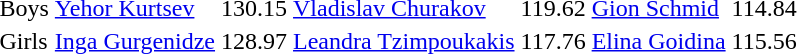<table>
<tr>
<td>Boys</td>
<td><a href='#'>Yehor Kurtsev</a><br></td>
<td>130.15</td>
<td><a href='#'>Vladislav Churakov</a><br></td>
<td>119.62</td>
<td><a href='#'>Gion Schmid</a><br></td>
<td>114.84</td>
</tr>
<tr>
<td>Girls</td>
<td><a href='#'>Inga Gurgenidze</a><br></td>
<td>128.97</td>
<td><a href='#'>Leandra Tzimpoukakis</a><br></td>
<td>117.76</td>
<td><a href='#'>Elina Goidina</a><br></td>
<td>115.56</td>
</tr>
</table>
